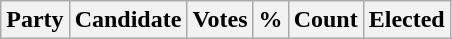<table class="wikitable">
<tr>
<th colspan="2">Party</th>
<th>Candidate</th>
<th>Votes</th>
<th>%</th>
<th>Count</th>
<th>Elected<br>




</th>
</tr>
</table>
